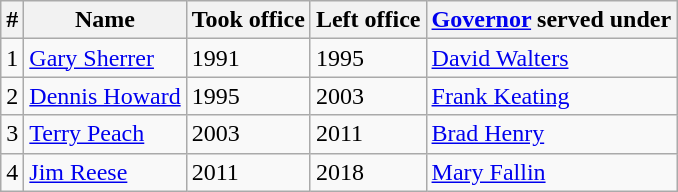<table class="wikitable">
<tr>
<th>#</th>
<th>Name</th>
<th>Took office</th>
<th>Left office</th>
<th><a href='#'>Governor</a> served under</th>
</tr>
<tr>
<td>1</td>
<td><a href='#'>Gary Sherrer</a></td>
<td>1991</td>
<td>1995</td>
<td><a href='#'>David Walters</a></td>
</tr>
<tr>
<td>2</td>
<td><a href='#'>Dennis Howard</a></td>
<td>1995</td>
<td>2003</td>
<td><a href='#'>Frank Keating</a></td>
</tr>
<tr>
<td>3</td>
<td><a href='#'>Terry Peach</a></td>
<td>2003</td>
<td>2011</td>
<td><a href='#'>Brad Henry</a></td>
</tr>
<tr>
<td>4</td>
<td><a href='#'>Jim Reese</a></td>
<td>2011</td>
<td>2018</td>
<td><a href='#'>Mary Fallin</a></td>
</tr>
</table>
